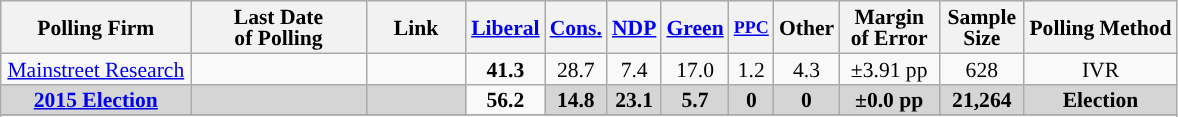<table class="wikitable sortable" style="text-align:center;font-size:90%;line-height:14px;">
<tr style="background:#e9e9e9;">
<th style="width:120px">Polling Firm</th>
<th style="width:110px">Last Date<br>of Polling</th>
<th style="width:60px" class="unsortable">Link</th>
<th style="background-color:"><strong><a href='#'>Liberal</a></strong></th>
<th style="background-color:"><strong><a href='#'>Cons.</a></strong></th>
<th style="background-color:"><strong><a href='#'>NDP</a></strong></th>
<th style="background-color:"><strong><a href='#'>Green</a></strong></th>
<th style="background-color:"><strong><small><a href='#'>PPC</a></small></strong></th>
<th style="background-color:"><strong>Other</strong></th>
<th style="width:60px;" class="unsortable">Margin<br>of Error</th>
<th style="width:50px;" class="unsortable">Sample<br>Size</th>
<th class="unsortable">Polling Method</th>
</tr>
<tr>
<td><a href='#'>Mainstreet Research</a></td>
<td></td>
<td></td>
<td><strong>41.3</strong></td>
<td>28.7</td>
<td>7.4</td>
<td>17.0</td>
<td>1.2</td>
<td>4.3</td>
<td>±3.91 pp</td>
<td>628</td>
<td>IVR</td>
</tr>
<tr>
<td style="background:#D5D5D5"><strong><a href='#'>2015 Election</a></strong></td>
<td style="background:#D5D5D5"><strong></strong></td>
<td style="background:#D5D5D5"></td>
<td><strong>56.2</strong></td>
<td style="background:#D5D5D5"><strong>14.8</strong></td>
<td style="background:#D5D5D5"><strong>23.1</strong></td>
<td style="background:#D5D5D5"><strong>5.7</strong></td>
<td style="background:#D5D5D5"><strong>0</strong></td>
<td style="background:#D5D5D5"><strong>0</strong></td>
<td style="background:#D5D5D5"><strong>±0.0 pp</strong></td>
<td style="background:#D5D5D5"><strong>21,264</strong></td>
<td style="background:#D5D5D5"><strong>Election</strong></td>
</tr>
<tr>
</tr>
<tr>
</tr>
</table>
